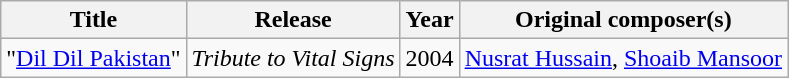<table class="wikitable sortable">
<tr>
<th>Title</th>
<th>Release</th>
<th>Year</th>
<th>Original composer(s)</th>
</tr>
<tr>
<td>"<a href='#'>Dil Dil Pakistan</a>"</td>
<td><em>Tribute to Vital Signs</em></td>
<td align="center">2004</td>
<td><a href='#'>Nusrat Hussain</a>, <a href='#'>Shoaib Mansoor</a></td>
</tr>
</table>
